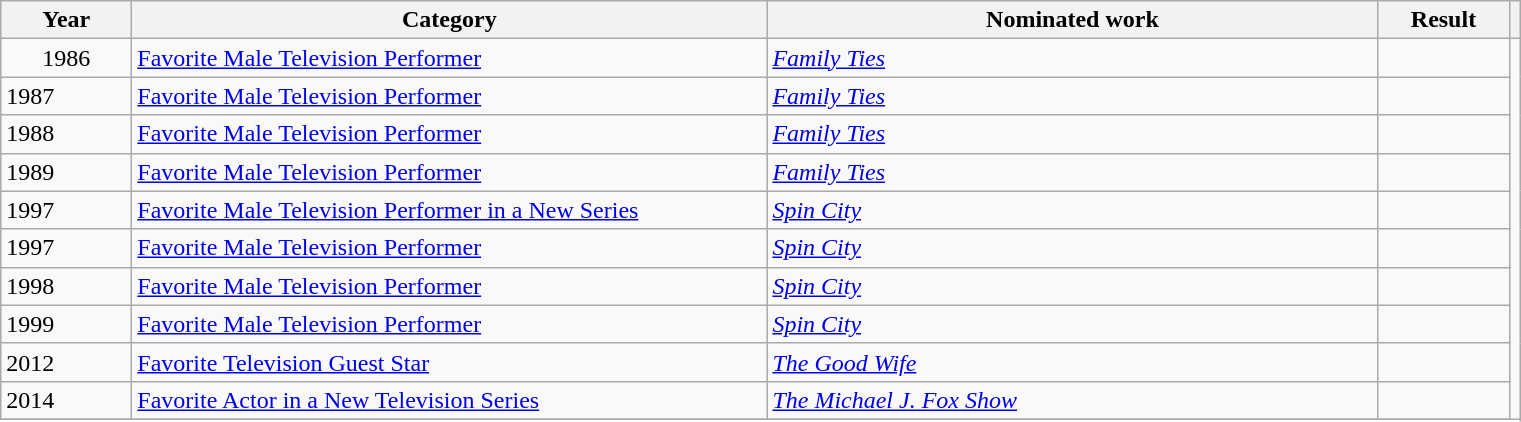<table class=wikitable>
<tr>
<th scope="col" style="width:5em;">Year</th>
<th scope="col" style="width:26em;">Category</th>
<th scope="col" style="width:25em;">Nominated work</th>
<th scope="col" style="width:5em;">Result</th>
<th></th>
</tr>
<tr>
<td style="text-align:center;">1986</td>
<td><a href='#'>Favorite Male Television Performer</a></td>
<td><em><a href='#'>Family Ties</a></em></td>
<td></td>
</tr>
<tr>
<td>1987</td>
<td><a href='#'>Favorite Male Television Performer</a></td>
<td><em><a href='#'>Family Ties</a></em></td>
<td></td>
</tr>
<tr>
<td>1988</td>
<td><a href='#'>Favorite Male Television Performer</a></td>
<td><em><a href='#'>Family Ties</a></em></td>
<td></td>
</tr>
<tr>
<td>1989</td>
<td><a href='#'>Favorite Male Television Performer</a></td>
<td><em><a href='#'>Family Ties</a></em></td>
<td></td>
</tr>
<tr>
<td>1997</td>
<td><a href='#'>Favorite Male Television Performer in a New Series</a></td>
<td><em><a href='#'>Spin City</a></em></td>
<td></td>
</tr>
<tr>
<td>1997</td>
<td><a href='#'>Favorite Male Television Performer</a></td>
<td><em><a href='#'>Spin City</a></em></td>
<td></td>
</tr>
<tr>
<td>1998</td>
<td><a href='#'>Favorite Male Television Performer</a></td>
<td><em><a href='#'>Spin City</a></em></td>
<td></td>
</tr>
<tr>
<td>1999</td>
<td><a href='#'>Favorite Male Television Performer</a></td>
<td><em><a href='#'>Spin City</a></em></td>
<td></td>
</tr>
<tr>
<td>2012</td>
<td><a href='#'>Favorite Television Guest Star</a></td>
<td><em><a href='#'>The Good Wife</a></em></td>
<td></td>
</tr>
<tr>
<td>2014</td>
<td><a href='#'>Favorite Actor in a New Television Series</a></td>
<td><em><a href='#'>The Michael J. Fox Show</a></em></td>
<td></td>
</tr>
<tr>
</tr>
</table>
